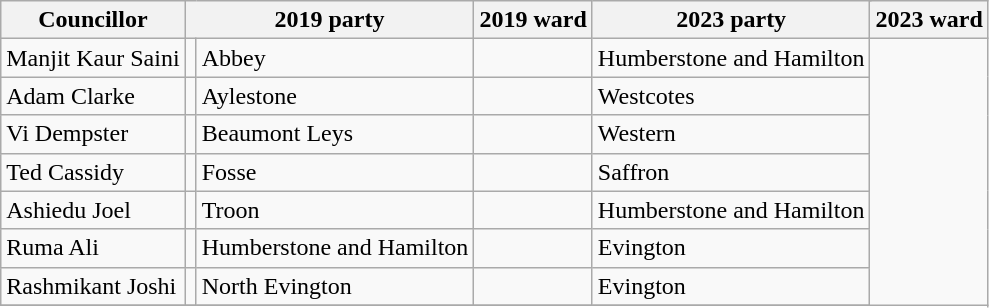<table class="wikitable sortable">
<tr>
<th>Councillor</th>
<th colspan="2">2019 party</th>
<th>2019 ward</th>
<th colspan="2">2023 party</th>
<th>2023 ward</th>
</tr>
<tr>
<td>Manjit Kaur Saini</td>
<td></td>
<td>Abbey</td>
<td></td>
<td>Humberstone and Hamilton</td>
</tr>
<tr>
<td>Adam Clarke</td>
<td></td>
<td>Aylestone</td>
<td></td>
<td>Westcotes</td>
</tr>
<tr>
<td>Vi Dempster</td>
<td></td>
<td>Beaumont Leys</td>
<td></td>
<td>Western</td>
</tr>
<tr>
<td>Ted Cassidy</td>
<td></td>
<td>Fosse</td>
<td></td>
<td>Saffron</td>
</tr>
<tr>
<td>Ashiedu Joel</td>
<td></td>
<td>Troon</td>
<td></td>
<td>Humberstone and Hamilton</td>
</tr>
<tr>
<td>Ruma Ali</td>
<td></td>
<td>Humberstone and Hamilton</td>
<td></td>
<td>Evington</td>
</tr>
<tr>
<td>Rashmikant Joshi</td>
<td></td>
<td>North Evington</td>
<td></td>
<td>Evington</td>
</tr>
<tr>
</tr>
</table>
